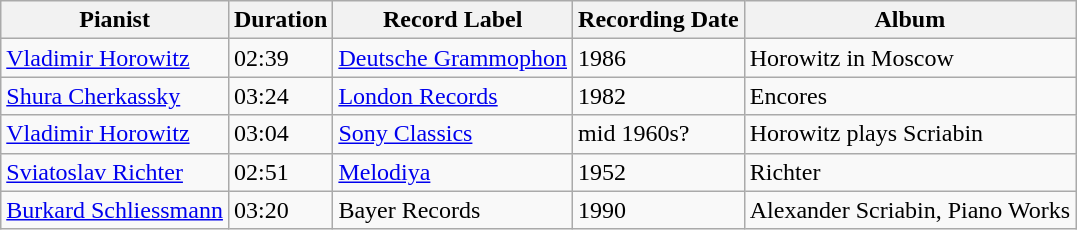<table class="wikitable">
<tr>
<th>Pianist</th>
<th>Duration</th>
<th>Record Label</th>
<th>Recording Date</th>
<th>Album</th>
</tr>
<tr>
<td><a href='#'>Vladimir Horowitz</a></td>
<td>02:39</td>
<td><a href='#'>Deutsche Grammophon</a></td>
<td>1986</td>
<td>Horowitz in Moscow</td>
</tr>
<tr>
<td><a href='#'>Shura Cherkassky</a></td>
<td>03:24</td>
<td><a href='#'>London Records</a></td>
<td>1982</td>
<td>Encores</td>
</tr>
<tr>
<td><a href='#'>Vladimir Horowitz</a></td>
<td>03:04</td>
<td><a href='#'>Sony Classics</a></td>
<td>mid 1960s?</td>
<td>Horowitz plays Scriabin</td>
</tr>
<tr>
<td><a href='#'>Sviatoslav Richter</a></td>
<td>02:51</td>
<td><a href='#'>Melodiya</a></td>
<td>1952</td>
<td>Richter</td>
</tr>
<tr>
<td><a href='#'>Burkard Schliessmann</a></td>
<td>03:20</td>
<td>Bayer Records</td>
<td>1990</td>
<td>Alexander Scriabin, Piano Works</td>
</tr>
</table>
